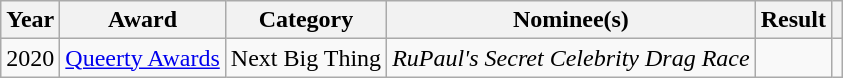<table class="wikitable">
<tr>
<th>Year</th>
<th>Award</th>
<th>Category</th>
<th>Nominee(s)</th>
<th>Result</th>
<th scope="col" class="unsortable"></th>
</tr>
<tr>
<td>2020</td>
<td><a href='#'>Queerty Awards</a></td>
<td>Next Big Thing</td>
<td><em>RuPaul's Secret Celebrity Drag Race</em></td>
<td></td>
<td></td>
</tr>
</table>
